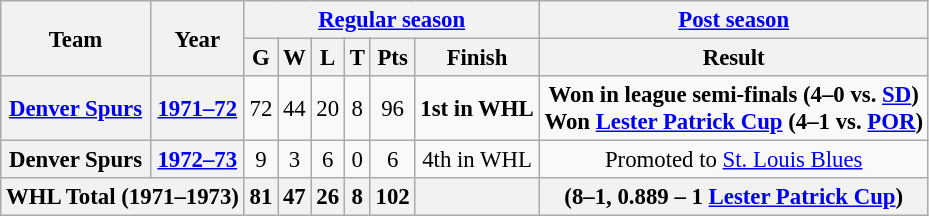<table class="wikitable" style="font-size: 95%; text-align:center;">
<tr>
<th rowspan="2">Team</th>
<th rowspan="2">Year</th>
<th colspan="6"><a href='#'>Regular season</a></th>
<th colspan="1"><a href='#'>Post season</a></th>
</tr>
<tr>
<th>G</th>
<th>W</th>
<th>L</th>
<th>T</th>
<th>Pts</th>
<th>Finish</th>
<th>Result</th>
</tr>
<tr>
<th><a href='#'>Denver Spurs</a></th>
<th><a href='#'>1971–72</a></th>
<td>72</td>
<td>44</td>
<td>20</td>
<td>8</td>
<td>96</td>
<td><strong>1st in WHL</strong></td>
<td><strong>Won in league semi-finals (4–0 vs. <a href='#'>SD</a>) <br> Won <a href='#'>Lester Patrick Cup</a> (4–1 vs. <a href='#'>POR</a>)</strong></td>
</tr>
<tr>
<th>Denver Spurs</th>
<th><a href='#'>1972–73</a></th>
<td>9</td>
<td>3</td>
<td>6</td>
<td>0</td>
<td>6</td>
<td>4th in WHL</td>
<td>Promoted to <a href='#'>St. Louis Blues</a></td>
</tr>
<tr>
<th colspan="2">WHL Total (1971–1973)</th>
<th>81</th>
<th>47</th>
<th>26</th>
<th>8</th>
<th>102</th>
<th></th>
<th>(8–1, 0.889 – 1 <a href='#'>Lester Patrick Cup</a>)</th>
</tr>
</table>
